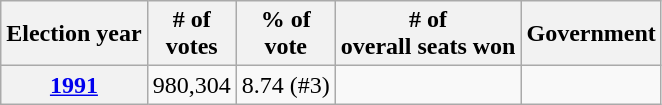<table class=wikitable>
<tr>
<th>Election year</th>
<th># of<br>votes</th>
<th>% of<br>vote</th>
<th># of<br>overall seats won</th>
<th>Government</th>
</tr>
<tr>
<th><a href='#'>1991</a></th>
<td>980,304</td>
<td>8.74 (#3)</td>
<td></td>
<td></td>
</tr>
</table>
